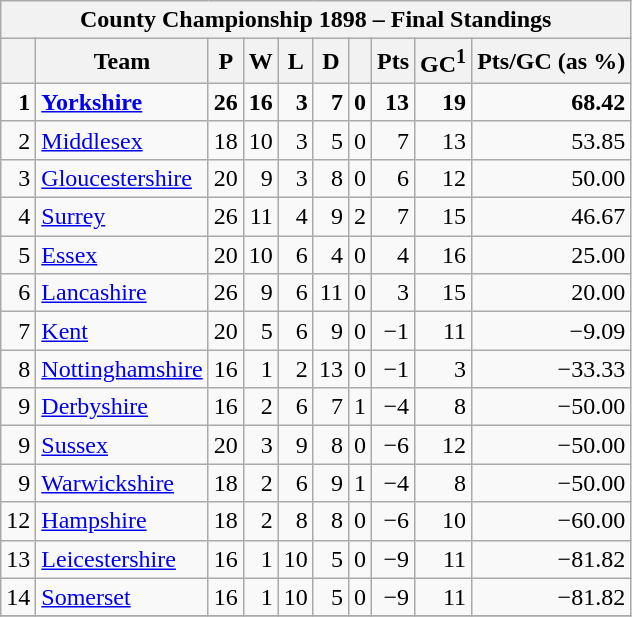<table class="wikitable">
<tr>
<th colspan="10">County Championship 1898 – Final Standings</th>
</tr>
<tr bgcolor="#efefef">
<th></th>
<th>Team</th>
<th>P</th>
<th>W</th>
<th>L</th>
<th>D</th>
<th></th>
<th>Pts</th>
<th>GC<sup>1</sup></th>
<th>Pts/GC (as %)</th>
</tr>
<tr align="right">
<td><strong>1</strong></td>
<td align="left"><strong><a href='#'>Yorkshire</a></strong></td>
<td><strong>26</strong></td>
<td><strong>16</strong></td>
<td><strong>3</strong></td>
<td><strong>7</strong></td>
<td><strong>0</strong></td>
<td><strong>13</strong></td>
<td><strong>19</strong></td>
<td><strong>68.42</strong></td>
</tr>
<tr align="right">
<td>2</td>
<td align="left"><a href='#'>Middlesex</a></td>
<td>18</td>
<td>10</td>
<td>3</td>
<td>5</td>
<td>0</td>
<td>7</td>
<td>13</td>
<td>53.85</td>
</tr>
<tr align="right">
<td>3</td>
<td align="left"><a href='#'>Gloucestershire</a></td>
<td>20</td>
<td>9</td>
<td>3</td>
<td>8</td>
<td>0</td>
<td>6</td>
<td>12</td>
<td>50.00</td>
</tr>
<tr align="right">
<td>4</td>
<td align="left"><a href='#'>Surrey</a></td>
<td>26</td>
<td>11</td>
<td>4</td>
<td>9</td>
<td>2</td>
<td>7</td>
<td>15</td>
<td>46.67</td>
</tr>
<tr align="right">
<td>5</td>
<td align="left"><a href='#'>Essex</a></td>
<td>20</td>
<td>10</td>
<td>6</td>
<td>4</td>
<td>0</td>
<td>4</td>
<td>16</td>
<td>25.00</td>
</tr>
<tr align="right">
<td>6</td>
<td align="left"><a href='#'>Lancashire</a></td>
<td>26</td>
<td>9</td>
<td>6</td>
<td>11</td>
<td>0</td>
<td>3</td>
<td>15</td>
<td>20.00</td>
</tr>
<tr align="right">
<td>7</td>
<td align="left"><a href='#'>Kent</a></td>
<td>20</td>
<td>5</td>
<td>6</td>
<td>9</td>
<td>0</td>
<td>−1</td>
<td>11</td>
<td>−9.09</td>
</tr>
<tr align="right">
<td>8</td>
<td align="left"><a href='#'>Nottinghamshire</a></td>
<td>16</td>
<td>1</td>
<td>2</td>
<td>13</td>
<td>0</td>
<td>−1</td>
<td>3</td>
<td>−33.33</td>
</tr>
<tr align="right">
<td>9</td>
<td align="left"><a href='#'>Derbyshire</a></td>
<td>16</td>
<td>2</td>
<td>6</td>
<td>7</td>
<td>1</td>
<td>−4</td>
<td>8</td>
<td>−50.00</td>
</tr>
<tr align="right">
<td>9</td>
<td align="left"><a href='#'>Sussex</a></td>
<td>20</td>
<td>3</td>
<td>9</td>
<td>8</td>
<td>0</td>
<td>−6</td>
<td>12</td>
<td>−50.00</td>
</tr>
<tr align="right">
<td>9</td>
<td align="left"><a href='#'>Warwickshire</a></td>
<td>18</td>
<td>2</td>
<td>6</td>
<td>9</td>
<td>1</td>
<td>−4</td>
<td>8</td>
<td>−50.00</td>
</tr>
<tr align="right">
<td>12</td>
<td align="left"><a href='#'>Hampshire</a></td>
<td>18</td>
<td>2</td>
<td>8</td>
<td>8</td>
<td>0</td>
<td>−6</td>
<td>10</td>
<td>−60.00</td>
</tr>
<tr align="right">
<td>13</td>
<td align="left"><a href='#'>Leicestershire</a></td>
<td>16</td>
<td>1</td>
<td>10</td>
<td>5</td>
<td>0</td>
<td>−9</td>
<td>11</td>
<td>−81.82</td>
</tr>
<tr align="right">
<td>14</td>
<td align="left"><a href='#'>Somerset</a></td>
<td>16</td>
<td>1</td>
<td>10</td>
<td>5</td>
<td>0</td>
<td>−9</td>
<td>11</td>
<td>−81.82</td>
</tr>
<tr>
</tr>
</table>
